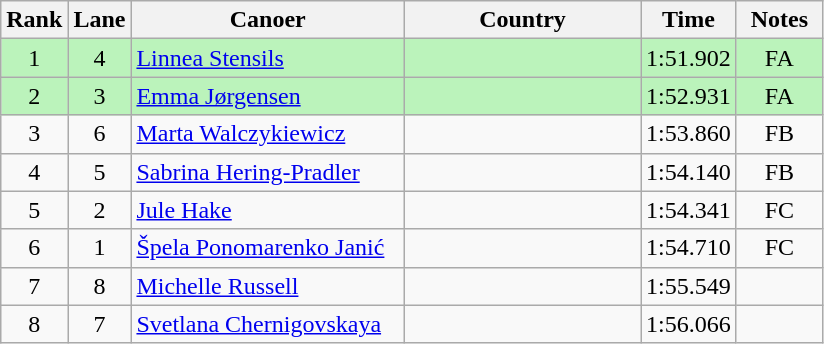<table class="wikitable" style="text-align:center;">
<tr>
<th width=30>Rank</th>
<th width=30>Lane</th>
<th width=175>Canoer</th>
<th width=150>Country</th>
<th width=30>Time</th>
<th width=50>Notes</th>
</tr>
<tr bgcolor="#bbf3bb">
<td>1</td>
<td>4</td>
<td align=left><a href='#'>Linnea Stensils</a></td>
<td align=left></td>
<td>1:51.902</td>
<td>FA</td>
</tr>
<tr bgcolor="#bbf3bb">
<td>2</td>
<td>3</td>
<td align=left><a href='#'>Emma Jørgensen</a></td>
<td align=left></td>
<td>1:52.931</td>
<td>FA</td>
</tr>
<tr>
<td>3</td>
<td>6</td>
<td align=left><a href='#'>Marta Walczykiewicz</a></td>
<td align=left></td>
<td>1:53.860</td>
<td>FB</td>
</tr>
<tr>
<td>4</td>
<td>5</td>
<td align=left><a href='#'>Sabrina Hering-Pradler</a></td>
<td align=left></td>
<td>1:54.140</td>
<td>FB</td>
</tr>
<tr>
<td>5</td>
<td>2</td>
<td align=left><a href='#'>Jule Hake</a></td>
<td align=left></td>
<td>1:54.341</td>
<td>FC</td>
</tr>
<tr>
<td>6</td>
<td>1</td>
<td align=left><a href='#'>Špela Ponomarenko Janić</a></td>
<td align=left></td>
<td>1:54.710</td>
<td>FC</td>
</tr>
<tr>
<td>7</td>
<td>8</td>
<td align=left><a href='#'>Michelle Russell</a></td>
<td align=left></td>
<td>1:55.549</td>
<td></td>
</tr>
<tr>
<td>8</td>
<td>7</td>
<td align=left><a href='#'>Svetlana Chernigovskaya</a></td>
<td align=left></td>
<td>1:56.066</td>
<td></td>
</tr>
</table>
